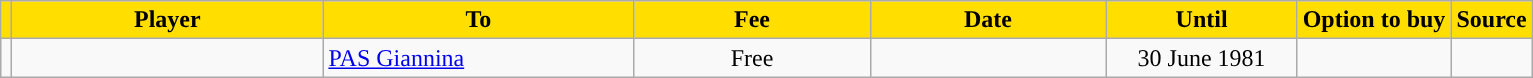<table class="wikitable sortable">
<tr>
<th style="background:#FFDE00"></th>
<th width=200 style="background:#FFDE00">Player</th>
<th width=200 style="background:#FFDE00">To</th>
<th width=150 style="background:#FFDE00">Fee</th>
<th width=150 style="background:#FFDE00">Date</th>
<th width=120 style="background:#FFDE00">Until</th>
<th style="background:#FFDE00">Option to buy</th>
<th style="background:#FFDE00">Source</th>
</tr>
<tr>
<td align=center></td>
<td></td>
<td> <a href='#'>PAS Giannina</a></td>
<td align=center>Free</td>
<td align=center></td>
<td align=center>30 June 1981</td>
<td align=center></td>
<td align=center></td>
</tr>
</table>
